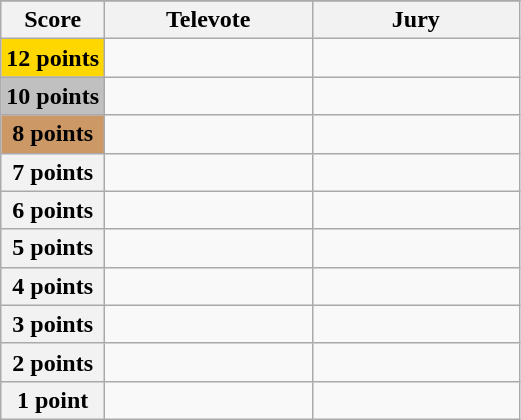<table class="wikitable">
<tr>
</tr>
<tr>
<th scope="col" width="20%">Score</th>
<th scope="col" width="40%">Televote</th>
<th scope="col" width="40%">Jury</th>
</tr>
<tr>
<th scope="row" style="background:gold">12 points</th>
<td></td>
<td></td>
</tr>
<tr>
<th scope="row" style="background:silver">10 points</th>
<td></td>
<td></td>
</tr>
<tr>
<th scope="row" style="background:#CC9966">8 points</th>
<td></td>
<td></td>
</tr>
<tr>
<th scope="row">7 points</th>
<td></td>
<td></td>
</tr>
<tr>
<th scope="row">6 points</th>
<td></td>
<td></td>
</tr>
<tr>
<th scope="row">5 points</th>
<td></td>
<td></td>
</tr>
<tr>
<th scope="row">4 points</th>
<td></td>
<td></td>
</tr>
<tr>
<th scope="row">3 points</th>
<td></td>
<td></td>
</tr>
<tr>
<th scope="row">2 points</th>
<td></td>
<td></td>
</tr>
<tr>
<th scope="row">1 point</th>
<td></td>
<td></td>
</tr>
</table>
